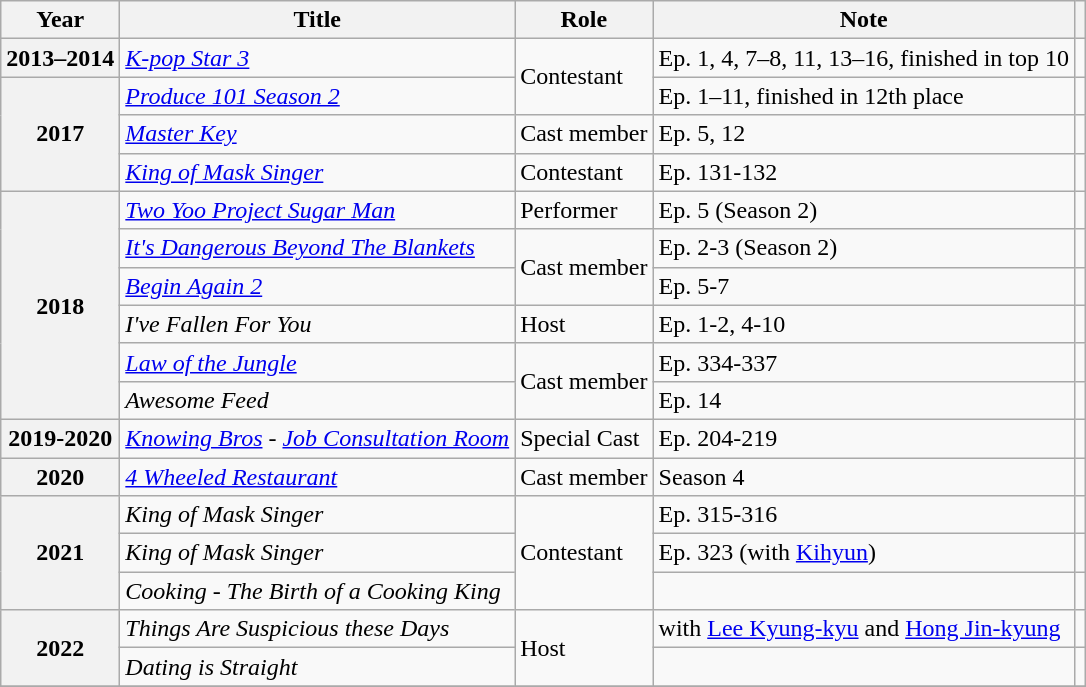<table class="wikitable sortable plainrowheaders">
<tr>
<th>Year</th>
<th>Title</th>
<th>Role</th>
<th>Note</th>
<th scope="col" class="unsortable"></th>
</tr>
<tr>
<th scope="row">2013–2014</th>
<td><em><a href='#'>K-pop Star 3</a></em></td>
<td rowspan="2">Contestant</td>
<td>Ep. 1, 4, 7–8, 11, 13–16, finished in top 10</td>
<td></td>
</tr>
<tr>
<th scope="row"  rowspan="3">2017</th>
<td><em><a href='#'>Produce 101 Season 2</a></em></td>
<td>Ep. 1–11, finished in 12th place</td>
<td></td>
</tr>
<tr>
<td><a href='#'><em>Master Key</em></a></td>
<td>Cast member</td>
<td>Ep. 5, 12</td>
<td></td>
</tr>
<tr>
<td><em><a href='#'>King of Mask Singer</a></em></td>
<td>Contestant</td>
<td>Ep. 131-132</td>
<td></td>
</tr>
<tr>
<th scope="row"  rowspan="6">2018</th>
<td><em><a href='#'>Two Yoo Project Sugar Man</a></em></td>
<td>Performer</td>
<td>Ep. 5 (Season 2)</td>
<td></td>
</tr>
<tr>
<td><em><a href='#'>It's Dangerous Beyond The Blankets</a></em></td>
<td rowspan="2">Cast member</td>
<td>Ep. 2-3 (Season 2)</td>
<td></td>
</tr>
<tr>
<td><a href='#'><em>Begin Again 2</em></a></td>
<td>Ep. 5-7</td>
<td></td>
</tr>
<tr>
<td><em>I've Fallen For You</em></td>
<td>Host</td>
<td>Ep. 1-2, 4-10</td>
<td></td>
</tr>
<tr>
<td><em><a href='#'>Law of the Jungle</a></em></td>
<td rowspan="2">Cast member</td>
<td>Ep. 334-337</td>
<td></td>
</tr>
<tr>
<td><em>Awesome Feed</em></td>
<td>Ep. 14</td>
<td></td>
</tr>
<tr>
<th scope="row">2019-2020</th>
<td><em><a href='#'>Knowing Bros</a> - <a href='#'>Job Consultation Room</a></em></td>
<td>Special Cast</td>
<td>Ep. 204-219</td>
<td></td>
</tr>
<tr>
<th scope="row">2020</th>
<td><em><a href='#'>4 Wheeled Restaurant</a></em></td>
<td>Cast member</td>
<td>Season 4</td>
<td></td>
</tr>
<tr>
<th scope="row"  rowspan="3">2021</th>
<td><em>King of Mask Singer</em></td>
<td rowspan="3">Contestant</td>
<td>Ep. 315-316</td>
<td></td>
</tr>
<tr>
<td><em>King of Mask Singer</em></td>
<td>Ep. 323 (with <a href='#'>Kihyun</a>)</td>
<td></td>
</tr>
<tr>
<td><em>Cooking - The Birth of a Cooking King</em></td>
<td></td>
<td></td>
</tr>
<tr>
<th scope="row"  rowspan=2>2022</th>
<td><em>Things Are Suspicious these Days</em></td>
<td rowspan=2>Host</td>
<td>with <a href='#'>Lee Kyung-kyu</a> and <a href='#'>Hong Jin-kyung</a></td>
<td></td>
</tr>
<tr>
<td><em>Dating is Straight</em></td>
<td></td>
<td></td>
</tr>
<tr>
</tr>
</table>
